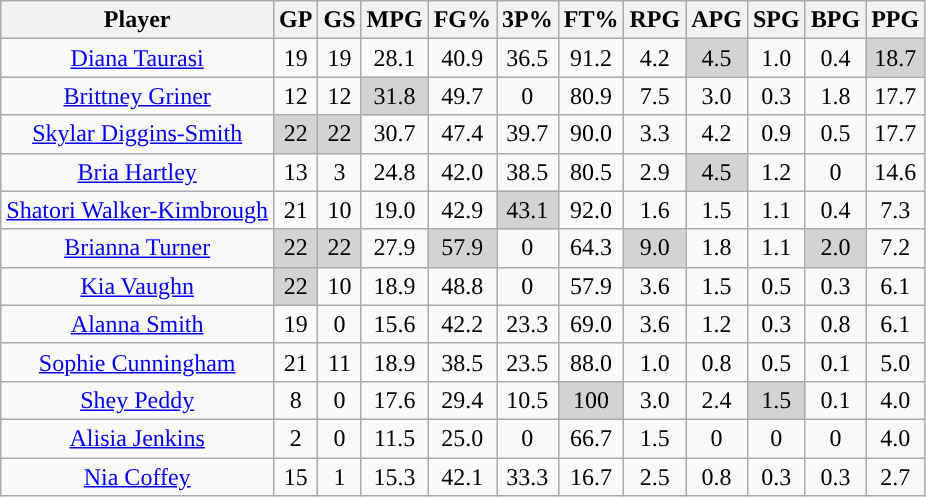<table class="wikitable sortable" style="text-align:center;">
<tr>
<th>Player</th>
<th>GP</th>
<th>GS</th>
<th>MPG</th>
<th>FG%</th>
<th>3P%</th>
<th>FT%</th>
<th>RPG</th>
<th>APG</th>
<th>SPG</th>
<th>BPG</th>
<th>PPG</th>
</tr>
<tr>
<td><a href='#'>Diana Taurasi</a></td>
<td>19</td>
<td>19</td>
<td>28.1</td>
<td>40.9</td>
<td>36.5</td>
<td>91.2</td>
<td>4.2</td>
<td style="background:#D3D3D3;">4.5</td>
<td>1.0</td>
<td>0.4</td>
<td style="background:#D3D3D3;">18.7</td>
</tr>
<tr>
<td><a href='#'>Brittney Griner</a></td>
<td>12</td>
<td>12</td>
<td style="background:#D3D3D3;">31.8</td>
<td>49.7</td>
<td>0</td>
<td>80.9</td>
<td>7.5</td>
<td>3.0</td>
<td>0.3</td>
<td>1.8</td>
<td>17.7</td>
</tr>
<tr>
<td><a href='#'>Skylar Diggins-Smith</a></td>
<td style="background:#D3D3D3;">22</td>
<td style="background:#D3D3D3;">22</td>
<td>30.7</td>
<td>47.4</td>
<td>39.7</td>
<td>90.0</td>
<td>3.3</td>
<td>4.2</td>
<td>0.9</td>
<td>0.5</td>
<td>17.7</td>
</tr>
<tr>
<td><a href='#'>Bria Hartley</a></td>
<td>13</td>
<td>3</td>
<td>24.8</td>
<td>42.0</td>
<td>38.5</td>
<td>80.5</td>
<td>2.9</td>
<td style="background:#D3D3D3;">4.5</td>
<td>1.2</td>
<td>0</td>
<td>14.6</td>
</tr>
<tr>
<td><a href='#'>Shatori Walker-Kimbrough</a></td>
<td>21</td>
<td>10</td>
<td>19.0</td>
<td>42.9</td>
<td style="background:#D3D3D3;">43.1</td>
<td>92.0</td>
<td>1.6</td>
<td>1.5</td>
<td>1.1</td>
<td>0.4</td>
<td>7.3</td>
</tr>
<tr>
<td><a href='#'>Brianna Turner</a></td>
<td style="background:#D3D3D3;">22</td>
<td style="background:#D3D3D3;">22</td>
<td>27.9</td>
<td style="background:#D3D3D3;">57.9</td>
<td>0</td>
<td>64.3</td>
<td style="background:#D3D3D3;">9.0</td>
<td>1.8</td>
<td>1.1</td>
<td style="background:#D3D3D3;">2.0</td>
<td>7.2</td>
</tr>
<tr>
<td><a href='#'>Kia Vaughn</a></td>
<td style="background:#D3D3D3;">22</td>
<td>10</td>
<td>18.9</td>
<td>48.8</td>
<td>0</td>
<td>57.9</td>
<td>3.6</td>
<td>1.5</td>
<td>0.5</td>
<td>0.3</td>
<td>6.1</td>
</tr>
<tr>
<td><a href='#'>Alanna Smith</a></td>
<td>19</td>
<td>0</td>
<td>15.6</td>
<td>42.2</td>
<td>23.3</td>
<td>69.0</td>
<td>3.6</td>
<td>1.2</td>
<td>0.3</td>
<td>0.8</td>
<td>6.1</td>
</tr>
<tr>
<td><a href='#'>Sophie Cunningham</a></td>
<td>21</td>
<td>11</td>
<td>18.9</td>
<td>38.5</td>
<td>23.5</td>
<td>88.0</td>
<td>1.0</td>
<td>0.8</td>
<td>0.5</td>
<td>0.1</td>
<td>5.0</td>
</tr>
<tr>
<td><a href='#'>Shey Peddy</a></td>
<td>8</td>
<td>0</td>
<td>17.6</td>
<td>29.4</td>
<td>10.5</td>
<td style="background:#D3D3D3;">100</td>
<td>3.0</td>
<td>2.4</td>
<td style="background:#D3D3D3;">1.5</td>
<td>0.1</td>
<td>4.0</td>
</tr>
<tr>
<td><a href='#'>Alisia Jenkins</a></td>
<td>2</td>
<td>0</td>
<td>11.5</td>
<td>25.0</td>
<td>0</td>
<td>66.7</td>
<td>1.5</td>
<td>0</td>
<td>0</td>
<td>0</td>
<td>4.0</td>
</tr>
<tr>
<td><a href='#'>Nia Coffey</a></td>
<td>15</td>
<td>1</td>
<td>15.3</td>
<td>42.1</td>
<td>33.3</td>
<td>16.7</td>
<td>2.5</td>
<td>0.8</td>
<td>0.3</td>
<td>0.3</td>
<td>2.7</td>
</tr>
</table>
